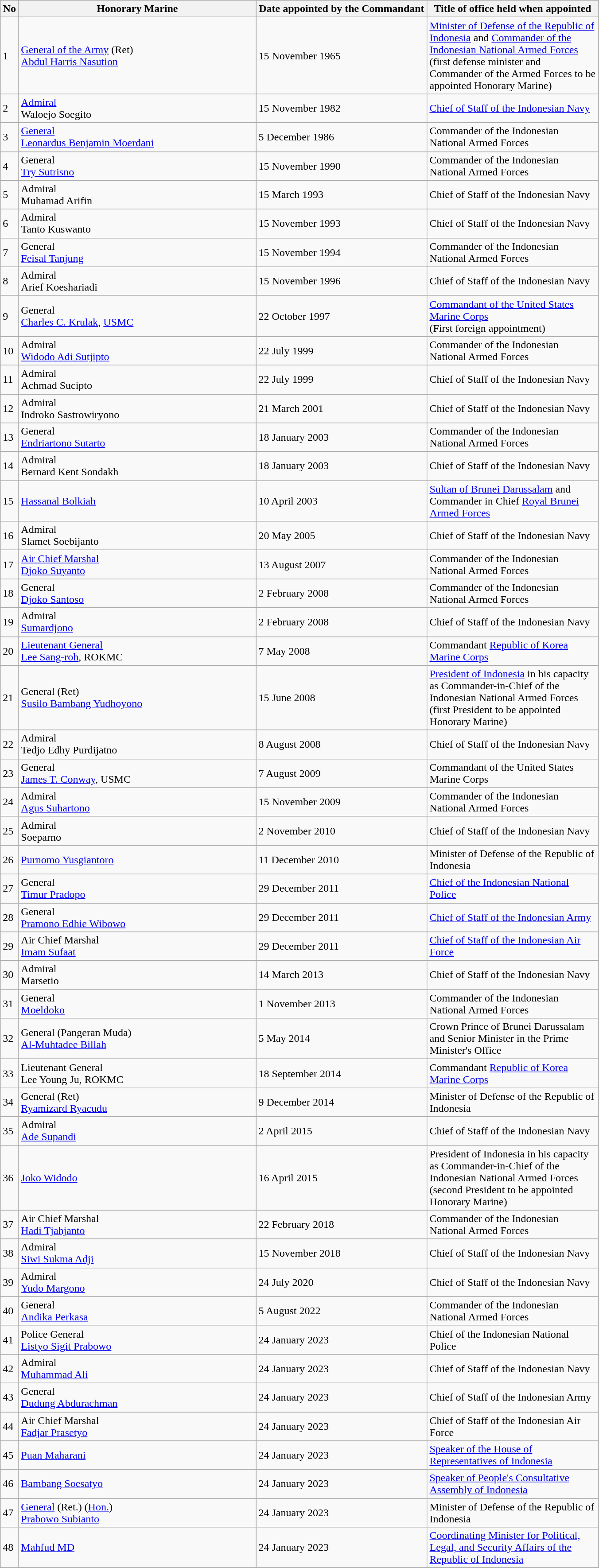<table class="wikitable">
<tr>
<th width="20">No</th>
<th width="350">Honorary Marine</th>
<th width="250">Date appointed by the Commandant</th>
<th width="250">Title of office held when appointed</th>
</tr>
<tr>
<td>1</td>
<td><a href='#'>General of the Army</a> (Ret)<br><a href='#'>Abdul Harris Nasution</a></td>
<td>15 November 1965</td>
<td><a href='#'>Minister of Defense of the Republic of Indonesia</a> and <a href='#'>Commander of the Indonesian National Armed Forces</a><br>(first defense minister and Commander of the Armed Forces to be appointed Honorary Marine)</td>
</tr>
<tr>
<td>2</td>
<td><a href='#'>Admiral</a><br>Waloejo Soegito</td>
<td>15 November 1982</td>
<td><a href='#'>Chief of Staff of the Indonesian Navy</a></td>
</tr>
<tr>
<td>3</td>
<td><a href='#'>General</a><br><a href='#'>Leonardus Benjamin Moerdani</a></td>
<td>5 December 1986</td>
<td>Commander of the Indonesian National Armed Forces</td>
</tr>
<tr>
<td>4</td>
<td>General<br><a href='#'>Try Sutrisno</a></td>
<td>15 November 1990</td>
<td>Commander of the Indonesian National Armed Forces</td>
</tr>
<tr>
<td>5</td>
<td>Admiral<br>Muhamad Arifin</td>
<td>15 March 1993</td>
<td>Chief of Staff of the Indonesian Navy</td>
</tr>
<tr>
<td>6</td>
<td>Admiral<br>Tanto Kuswanto</td>
<td>15 November 1993</td>
<td>Chief of Staff of the Indonesian Navy</td>
</tr>
<tr>
<td>7</td>
<td>General<br><a href='#'>Feisal Tanjung</a></td>
<td>15 November 1994</td>
<td>Commander of the Indonesian National Armed Forces</td>
</tr>
<tr>
<td>8</td>
<td>Admiral<br>Arief Koeshariadi</td>
<td>15 November 1996</td>
<td>Chief of Staff of the Indonesian Navy</td>
</tr>
<tr>
<td>9</td>
<td>General<br><a href='#'>Charles C. Krulak</a>, <a href='#'>USMC</a></td>
<td>22 October 1997</td>
<td><a href='#'>Commandant of the United States Marine Corps</a><br>(First foreign appointment)</td>
</tr>
<tr>
<td>10</td>
<td>Admiral<br><a href='#'>Widodo Adi Sutjipto</a></td>
<td>22 July 1999</td>
<td>Commander of the Indonesian National Armed Forces</td>
</tr>
<tr>
<td>11</td>
<td>Admiral<br>Achmad Sucipto</td>
<td>22 July 1999</td>
<td>Chief of Staff of the Indonesian Navy</td>
</tr>
<tr>
<td>12</td>
<td>Admiral<br>Indroko Sastrowiryono</td>
<td>21 March 2001</td>
<td>Chief of Staff of the Indonesian Navy</td>
</tr>
<tr>
<td>13</td>
<td>General<br><a href='#'>Endriartono Sutarto</a></td>
<td>18 January 2003</td>
<td>Commander of the Indonesian National Armed Forces</td>
</tr>
<tr>
<td>14</td>
<td>Admiral<br>Bernard Kent Sondakh</td>
<td>18 January 2003</td>
<td>Chief of Staff of the Indonesian Navy</td>
</tr>
<tr>
<td>15</td>
<td><a href='#'>Hassanal Bolkiah</a></td>
<td>10 April 2003</td>
<td><a href='#'>Sultan of Brunei Darussalam</a> and Commander in Chief <a href='#'>Royal Brunei Armed Forces</a></td>
</tr>
<tr>
<td>16</td>
<td>Admiral<br>Slamet Soebijanto</td>
<td>20 May 2005</td>
<td>Chief of Staff of the Indonesian Navy</td>
</tr>
<tr>
<td>17</td>
<td><a href='#'>Air Chief Marshal</a><br><a href='#'>Djoko Suyanto</a></td>
<td>13 August 2007</td>
<td>Commander of the Indonesian National Armed Forces</td>
</tr>
<tr>
<td>18</td>
<td>General<br><a href='#'>Djoko Santoso</a></td>
<td>2 February 2008</td>
<td>Commander of the Indonesian National Armed Forces</td>
</tr>
<tr>
<td>19</td>
<td>Admiral<br><a href='#'>Sumardjono</a></td>
<td>2 February 2008</td>
<td>Chief of Staff of the Indonesian Navy</td>
</tr>
<tr>
<td>20</td>
<td><a href='#'>Lieutenant General</a><br> <a href='#'>Lee Sang-roh</a>, ROKMC</td>
<td>7 May 2008</td>
<td>Commandant <a href='#'>Republic of Korea Marine Corps</a></td>
</tr>
<tr>
<td>21</td>
<td>General (Ret)<br><a href='#'>Susilo Bambang Yudhoyono</a></td>
<td>15 June 2008</td>
<td><a href='#'>President of Indonesia</a> in his capacity as Commander-in-Chief of the Indonesian National Armed Forces<br>(first President to be appointed Honorary Marine)</td>
</tr>
<tr>
<td>22</td>
<td>Admiral<br>Tedjo Edhy Purdijatno</td>
<td>8 August 2008</td>
<td>Chief of Staff of the Indonesian Navy</td>
</tr>
<tr>
<td>23</td>
<td>General<br><a href='#'>James T. Conway</a>, USMC</td>
<td>7 August 2009</td>
<td>Commandant of the United States Marine Corps</td>
</tr>
<tr>
<td>24</td>
<td>Admiral<br><a href='#'>Agus Suhartono</a></td>
<td>15 November 2009</td>
<td>Commander of the Indonesian National Armed Forces</td>
</tr>
<tr>
<td>25</td>
<td>Admiral<br>Soeparno</td>
<td>2 November 2010</td>
<td>Chief of Staff of the Indonesian Navy</td>
</tr>
<tr>
<td>26</td>
<td><a href='#'>Purnomo Yusgiantoro</a></td>
<td>11 December 2010</td>
<td>Minister of Defense of the Republic of Indonesia</td>
</tr>
<tr>
<td>27</td>
<td>General<br><a href='#'>Timur Pradopo</a></td>
<td>29 December 2011</td>
<td><a href='#'>Chief of the Indonesian National Police</a></td>
</tr>
<tr>
<td>28</td>
<td>General<br><a href='#'>Pramono Edhie Wibowo</a></td>
<td>29 December 2011</td>
<td><a href='#'>Chief of Staff of the Indonesian Army</a></td>
</tr>
<tr>
<td>29</td>
<td>Air Chief Marshal<br><a href='#'>Imam Sufaat</a></td>
<td>29 December 2011</td>
<td><a href='#'>Chief of Staff of the Indonesian Air Force</a></td>
</tr>
<tr>
<td>30</td>
<td>Admiral<br>Marsetio</td>
<td>14 March 2013</td>
<td>Chief of Staff of the Indonesian Navy</td>
</tr>
<tr>
<td>31</td>
<td>General<br><a href='#'>Moeldoko</a></td>
<td>1 November 2013</td>
<td>Commander of the Indonesian National Armed Forces</td>
</tr>
<tr>
<td>32</td>
<td>General (Pangeran Muda)<br><a href='#'>Al-Muhtadee Billah</a></td>
<td>5 May 2014</td>
<td>Crown Prince of Brunei Darussalam and Senior Minister in the Prime Minister's Office</td>
</tr>
<tr>
<td>33</td>
<td>Lieutenant General<br>Lee Young Ju, ROKMC</td>
<td>18 September 2014</td>
<td>Commandant <a href='#'>Republic of Korea Marine Corps</a></td>
</tr>
<tr>
<td>34</td>
<td>General  (Ret)<br><a href='#'>Ryamizard Ryacudu</a></td>
<td>9 December 2014</td>
<td>Minister of Defense of the Republic of Indonesia</td>
</tr>
<tr>
<td>35</td>
<td>Admiral<br><a href='#'>Ade Supandi</a></td>
<td>2 April 2015</td>
<td>Chief of Staff of the Indonesian Navy</td>
</tr>
<tr>
<td>36</td>
<td><a href='#'>Joko Widodo</a></td>
<td>16 April 2015</td>
<td>President of Indonesia in his capacity as Commander-in-Chief of the Indonesian National Armed Forces<br>(second President to be appointed Honorary Marine)</td>
</tr>
<tr>
<td>37</td>
<td>Air Chief Marshal<br><a href='#'>Hadi Tjahjanto</a></td>
<td>22 February 2018</td>
<td>Commander of the Indonesian National Armed Forces</td>
</tr>
<tr>
<td>38</td>
<td>Admiral<br><a href='#'>Siwi Sukma Adji</a></td>
<td>15 November 2018</td>
<td>Chief of Staff of the Indonesian Navy</td>
</tr>
<tr>
<td>39</td>
<td>Admiral<br><a href='#'>Yudo Margono</a></td>
<td>24 July 2020</td>
<td>Chief of Staff of the Indonesian Navy</td>
</tr>
<tr>
<td>40</td>
<td>General<br><a href='#'>Andika Perkasa</a></td>
<td>5 August 2022</td>
<td>Commander of the Indonesian National Armed Forces</td>
</tr>
<tr>
<td>41</td>
<td>Police General<br><a href='#'>Listyo Sigit Prabowo</a></td>
<td>24 January 2023</td>
<td>Chief of the Indonesian National Police</td>
</tr>
<tr>
<td>42</td>
<td>Admiral<br><a href='#'>Muhammad Ali</a></td>
<td>24 January 2023</td>
<td>Chief of Staff of the Indonesian Navy</td>
</tr>
<tr>
<td>43</td>
<td>General<br><a href='#'>Dudung Abdurachman</a></td>
<td>24 January 2023</td>
<td>Chief of Staff of the Indonesian Army</td>
</tr>
<tr>
<td>44</td>
<td>Air Chief Marshal<br><a href='#'>Fadjar Prasetyo</a></td>
<td>24 January 2023</td>
<td>Chief of Staff of the Indonesian Air Force</td>
</tr>
<tr>
<td>45</td>
<td><a href='#'>Puan Maharani</a></td>
<td>24 January 2023</td>
<td><a href='#'>Speaker of the House of Representatives of Indonesia</a></td>
</tr>
<tr>
<td>46</td>
<td><a href='#'>Bambang Soesatyo</a></td>
<td>24 January 2023</td>
<td><a href='#'>Speaker of People's Consultative Assembly of Indonesia</a></td>
</tr>
<tr>
<td>47</td>
<td><a href='#'>General</a> (Ret.) (<a href='#'>Hon.</a>)<br><a href='#'>Prabowo Subianto</a></td>
<td>24 January 2023</td>
<td>Minister of Defense of the Republic of Indonesia</td>
</tr>
<tr>
<td>48</td>
<td><a href='#'>Mahfud MD</a></td>
<td>24 January 2023</td>
<td><a href='#'>Coordinating Minister for Political, Legal, and Security Affairs of the Republic of Indonesia</a></td>
</tr>
<tr>
</tr>
</table>
